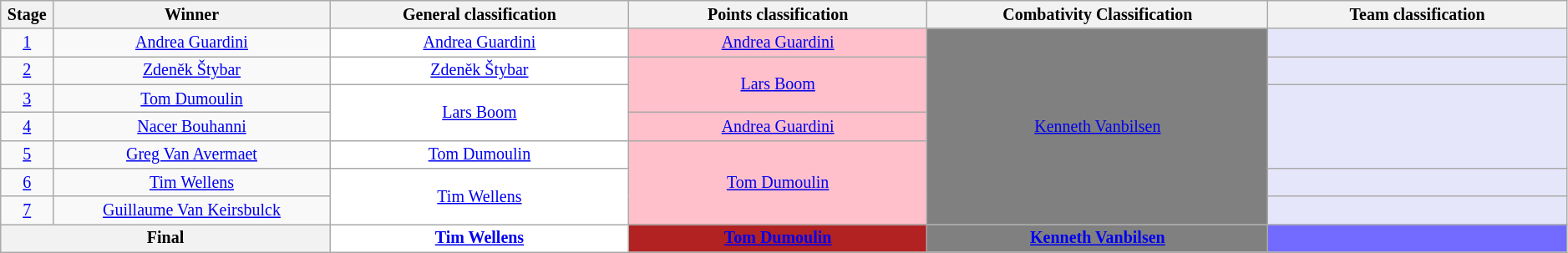<table class="wikitable" style="text-align: center; font-size:smaller;">
<tr style="background:#efefef;">
<th style="width:1%;">Stage</th>
<th style="width:13%;">Winner</th>
<th style="width:14%;">General classification<br></th>
<th style="width:14%;">Points classification<br></th>
<th style="width:16%;">Combativity Classification<br></th>
<th style="width:14%;">Team classification<br></th>
</tr>
<tr>
<td><a href='#'>1</a></td>
<td><a href='#'>Andrea Guardini</a></td>
<td style="background:white;"><a href='#'>Andrea Guardini</a></td>
<td style="background:pink"><a href='#'>Andrea Guardini</a></td>
<td style="background:gray;" rowspan=7><a href='#'>Kenneth Vanbilsen</a></td>
<td style="background:lavender"></td>
</tr>
<tr>
<td><a href='#'>2</a></td>
<td><a href='#'>Zdeněk Štybar</a></td>
<td style="background:white;"><a href='#'>Zdeněk Štybar</a></td>
<td style="background:pink" rowspan=2><a href='#'>Lars Boom</a></td>
<td style="background:lavender"></td>
</tr>
<tr>
<td><a href='#'>3</a></td>
<td><a href='#'>Tom Dumoulin</a></td>
<td style="background:white;" rowspan=2><a href='#'>Lars Boom</a></td>
<td style="background:lavender" rowspan=3></td>
</tr>
<tr>
<td><a href='#'>4</a></td>
<td><a href='#'>Nacer Bouhanni</a></td>
<td style="background:pink"><a href='#'>Andrea Guardini</a></td>
</tr>
<tr>
<td><a href='#'>5</a></td>
<td><a href='#'>Greg Van Avermaet</a></td>
<td style="background:white;"><a href='#'>Tom Dumoulin</a></td>
<td style="background:pink" rowspan=3><a href='#'>Tom Dumoulin</a></td>
</tr>
<tr>
<td><a href='#'>6</a></td>
<td><a href='#'>Tim Wellens</a></td>
<td style="background:white;" rowspan=2><a href='#'>Tim Wellens</a></td>
<td style="background:lavender"></td>
</tr>
<tr>
<td><a href='#'>7</a></td>
<td><a href='#'>Guillaume Van Keirsbulck</a></td>
<td style="background:lavender"></td>
</tr>
<tr>
<th colspan=2><strong>Final</strong></th>
<th style="background:white;"><a href='#'>Tim Wellens</a></th>
<th style="background:#B22222;"><a href='#'>Tom Dumoulin</a></th>
<th style="background:gray;"><a href='#'>Kenneth Vanbilsen</a></th>
<th style="background:#736AFF;"></th>
</tr>
</table>
